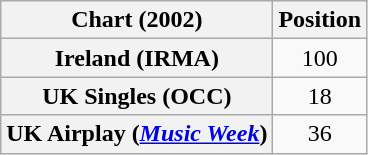<table class="wikitable sortable plainrowheaders" style="text-align:center">
<tr>
<th>Chart (2002)</th>
<th>Position</th>
</tr>
<tr>
<th scope="row">Ireland (IRMA)</th>
<td>100</td>
</tr>
<tr>
<th scope="row">UK Singles (OCC)</th>
<td>18</td>
</tr>
<tr>
<th scope="row">UK Airplay (<em><a href='#'>Music Week</a></em>)</th>
<td>36</td>
</tr>
</table>
